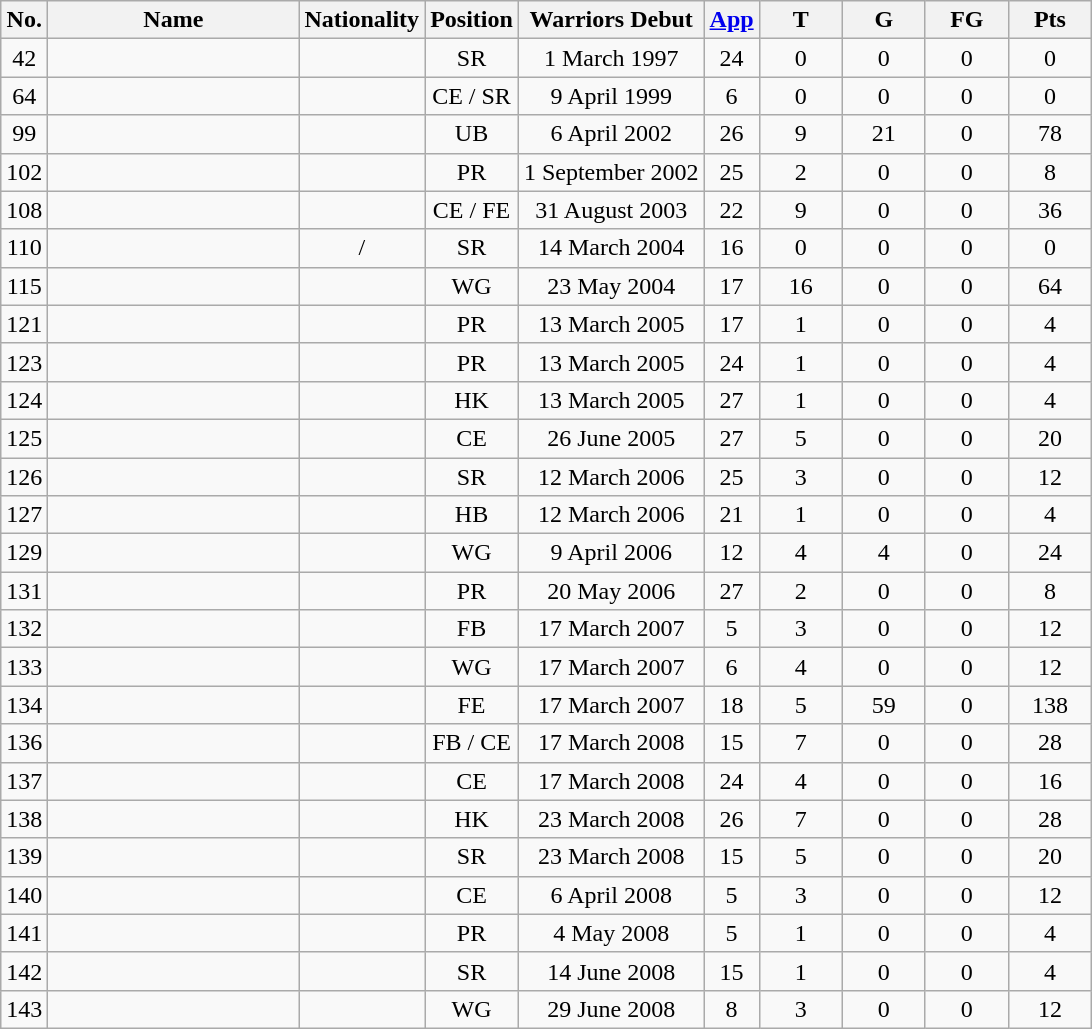<table class="wikitable sortable" style="text-align: center;">
<tr>
<th>No.</th>
<th style="width:10em">Name</th>
<th>Nationality</th>
<th>Position</th>
<th>Warriors Debut</th>
<th><a href='#'>App</a></th>
<th style="width:3em">T</th>
<th style="width:3em">G</th>
<th style="width:3em">FG</th>
<th style="width:3em">Pts</th>
</tr>
<tr>
<td>42</td>
<td align=left></td>
<td></td>
<td>SR</td>
<td>1 March 1997</td>
<td>24</td>
<td>0</td>
<td>0</td>
<td>0</td>
<td>0</td>
</tr>
<tr>
<td>64</td>
<td align=left></td>
<td></td>
<td>CE / SR</td>
<td>9 April 1999</td>
<td>6</td>
<td>0</td>
<td>0</td>
<td>0</td>
<td>0</td>
</tr>
<tr>
<td>99</td>
<td align=left></td>
<td></td>
<td>UB</td>
<td>6 April 2002</td>
<td>26</td>
<td>9</td>
<td>21</td>
<td>0</td>
<td>78</td>
</tr>
<tr>
<td>102</td>
<td align=left></td>
<td></td>
<td>PR</td>
<td>1 September 2002</td>
<td>25</td>
<td>2</td>
<td>0</td>
<td>0</td>
<td>8</td>
</tr>
<tr>
<td>108</td>
<td align=left></td>
<td></td>
<td>CE / FE</td>
<td>31 August 2003</td>
<td>22</td>
<td>9</td>
<td>0</td>
<td>0</td>
<td>36</td>
</tr>
<tr>
<td>110</td>
<td align=left></td>
<td> / </td>
<td>SR</td>
<td>14 March 2004</td>
<td>16</td>
<td>0</td>
<td>0</td>
<td>0</td>
<td>0</td>
</tr>
<tr>
<td>115</td>
<td align=left></td>
<td></td>
<td>WG</td>
<td>23 May 2004</td>
<td>17</td>
<td>16</td>
<td>0</td>
<td>0</td>
<td>64</td>
</tr>
<tr>
<td>121</td>
<td align=left></td>
<td></td>
<td>PR</td>
<td>13 March 2005</td>
<td>17</td>
<td>1</td>
<td>0</td>
<td>0</td>
<td>4</td>
</tr>
<tr>
<td>123</td>
<td align=left></td>
<td></td>
<td>PR</td>
<td>13 March 2005</td>
<td>24</td>
<td>1</td>
<td>0</td>
<td>0</td>
<td>4</td>
</tr>
<tr>
<td>124</td>
<td align=left></td>
<td></td>
<td>HK</td>
<td>13 March 2005</td>
<td>27</td>
<td>1</td>
<td>0</td>
<td>0</td>
<td>4</td>
</tr>
<tr>
<td>125</td>
<td align=left></td>
<td></td>
<td>CE</td>
<td>26 June 2005</td>
<td>27</td>
<td>5</td>
<td>0</td>
<td>0</td>
<td>20</td>
</tr>
<tr>
<td>126</td>
<td align=left></td>
<td></td>
<td>SR</td>
<td>12 March 2006</td>
<td>25</td>
<td>3</td>
<td>0</td>
<td>0</td>
<td>12</td>
</tr>
<tr>
<td>127</td>
<td align=left></td>
<td></td>
<td>HB</td>
<td>12 March 2006</td>
<td>21</td>
<td>1</td>
<td>0</td>
<td>0</td>
<td>4</td>
</tr>
<tr>
<td>129</td>
<td align=left></td>
<td></td>
<td>WG</td>
<td>9 April 2006</td>
<td>12</td>
<td>4</td>
<td>4</td>
<td>0</td>
<td>24</td>
</tr>
<tr>
<td>131</td>
<td align=left></td>
<td></td>
<td>PR</td>
<td>20 May 2006</td>
<td>27</td>
<td>2</td>
<td>0</td>
<td>0</td>
<td>8</td>
</tr>
<tr>
<td>132</td>
<td align=left></td>
<td></td>
<td>FB</td>
<td>17 March 2007</td>
<td>5</td>
<td>3</td>
<td>0</td>
<td>0</td>
<td>12</td>
</tr>
<tr>
<td>133</td>
<td align=left></td>
<td></td>
<td>WG</td>
<td>17 March 2007</td>
<td>6</td>
<td>4</td>
<td>0</td>
<td>0</td>
<td>12</td>
</tr>
<tr>
<td>134</td>
<td align=left></td>
<td></td>
<td>FE</td>
<td>17 March 2007</td>
<td>18</td>
<td>5</td>
<td>59</td>
<td>0</td>
<td>138</td>
</tr>
<tr>
<td>136</td>
<td align=left></td>
<td></td>
<td>FB / CE</td>
<td>17 March 2008</td>
<td>15</td>
<td>7</td>
<td>0</td>
<td>0</td>
<td>28</td>
</tr>
<tr>
<td>137</td>
<td align=left></td>
<td></td>
<td>CE</td>
<td>17 March 2008</td>
<td>24</td>
<td>4</td>
<td>0</td>
<td>0</td>
<td>16</td>
</tr>
<tr>
<td>138</td>
<td align=left></td>
<td></td>
<td>HK</td>
<td>23 March 2008</td>
<td>26</td>
<td>7</td>
<td>0</td>
<td>0</td>
<td>28</td>
</tr>
<tr>
<td>139</td>
<td align=left></td>
<td></td>
<td>SR</td>
<td>23 March 2008</td>
<td>15</td>
<td>5</td>
<td>0</td>
<td>0</td>
<td>20</td>
</tr>
<tr>
<td>140</td>
<td align=left></td>
<td></td>
<td>CE</td>
<td>6 April 2008</td>
<td>5</td>
<td>3</td>
<td>0</td>
<td>0</td>
<td>12</td>
</tr>
<tr>
<td>141</td>
<td align=left></td>
<td></td>
<td>PR</td>
<td>4 May 2008</td>
<td>5</td>
<td>1</td>
<td>0</td>
<td>0</td>
<td>4</td>
</tr>
<tr>
<td>142</td>
<td align=left></td>
<td></td>
<td>SR</td>
<td>14 June 2008</td>
<td>15</td>
<td>1</td>
<td>0</td>
<td>0</td>
<td>4</td>
</tr>
<tr>
<td>143</td>
<td align=left></td>
<td></td>
<td>WG</td>
<td>29 June 2008</td>
<td>8</td>
<td>3</td>
<td>0</td>
<td>0</td>
<td>12</td>
</tr>
</table>
